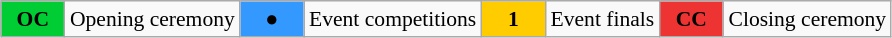<table class="wikitable" style="margin:0.5em auto; font-size:90%;position:relative;">
<tr>
<td style="width:2.5em; background:#00cc33; text-align:center"><strong>OC</strong></td>
<td>Opening ceremony</td>
<td style="width:2.5em; background:#3399ff; text-align:center">●</td>
<td>Event competitions</td>
<td style="width:2.5em; background:#ffcc00; text-align:center"><strong>1</strong></td>
<td>Event finals</td>
<td style="width:2.5em; background:#ee3333; text-align:center"><strong>CC</strong></td>
<td>Closing ceremony</td>
</tr>
</table>
